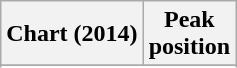<table class="wikitable sortable plainrowheaders">
<tr>
<th scope="col">Chart (2014)</th>
<th scope="col">Peak<br>position</th>
</tr>
<tr>
</tr>
<tr>
</tr>
<tr>
</tr>
<tr>
</tr>
<tr>
</tr>
<tr>
</tr>
<tr>
</tr>
</table>
